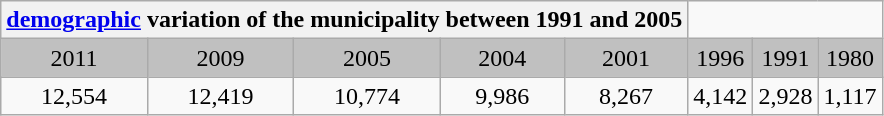<table class="wikitable">
<tr>
<th colspan="5"><a href='#'>demographic</a> variation of the municipality between 1991 and 2005</th>
</tr>
<tr bgcolor="#C0C0C0">
<td align="center">2011</td>
<td align="center">2009</td>
<td align="center">2005</td>
<td align="center">2004</td>
<td align="center">2001</td>
<td align="center">1996</td>
<td align="center">1991</td>
<td align="center">1980</td>
</tr>
<tr>
<td align="center">12,554</td>
<td align="center">12,419</td>
<td align="center">10,774</td>
<td align="center">9,986</td>
<td align="center">8,267</td>
<td align="center">4,142</td>
<td align="center">2,928</td>
<td align="center">1,117</td>
</tr>
</table>
